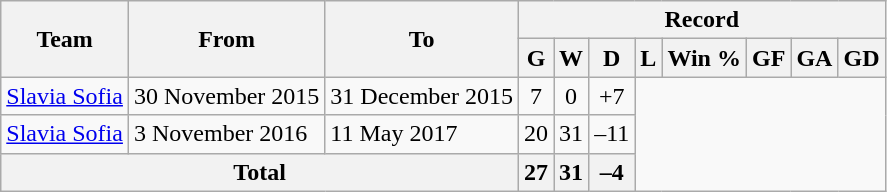<table class="wikitable" style="text-align: center">
<tr>
<th rowspan=2>Team</th>
<th rowspan=2>From</th>
<th rowspan=2>To</th>
<th colspan=8>Record</th>
</tr>
<tr>
<th>G</th>
<th>W</th>
<th>D</th>
<th>L</th>
<th>Win %</th>
<th>GF</th>
<th>GA</th>
<th>GD</th>
</tr>
<tr>
<td align=left><a href='#'>Slavia Sofia</a></td>
<td align=left>30 November 2015</td>
<td align=left>31 December 2015<br></td>
<td align=centre>7</td>
<td align=centre>0</td>
<td align=centre>+7</td>
</tr>
<tr>
<td align=left><a href='#'>Slavia Sofia</a></td>
<td align=left>3 November 2016</td>
<td align=left>11 May 2017<br></td>
<td align=centre>20</td>
<td align=centre>31</td>
<td align=centre>–11</td>
</tr>
<tr>
<th colspan=3>Total<br></th>
<th align=left>27</th>
<th align=left>31</th>
<th align=left>–4</th>
</tr>
</table>
